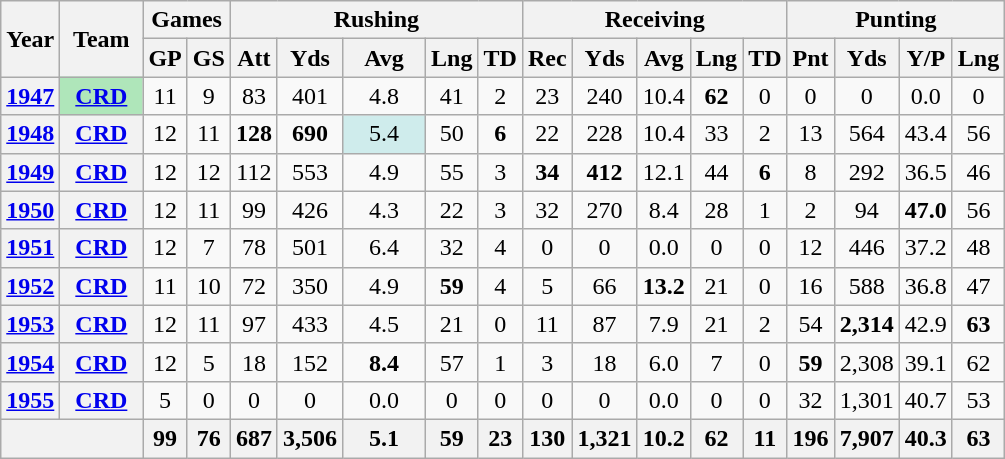<table class="wikitable" style="text-align:center;">
<tr>
<th rowspan="2">Year</th>
<th rowspan="2">Team</th>
<th colspan="2">Games</th>
<th colspan="5">Rushing</th>
<th colspan="5">Receiving</th>
<th colspan="4">Punting</th>
</tr>
<tr>
<th>GP</th>
<th>GS</th>
<th>Att</th>
<th>Yds</th>
<th>Avg</th>
<th>Lng</th>
<th>TD</th>
<th>Rec</th>
<th>Yds</th>
<th>Avg</th>
<th>Lng</th>
<th>TD</th>
<th>Pnt</th>
<th>Yds</th>
<th>Y/P</th>
<th>Lng</th>
</tr>
<tr>
<th><a href='#'>1947</a></th>
<th style="background:#afe6ba; width:3em;"><a href='#'>CRD</a></th>
<td>11</td>
<td>9</td>
<td>83</td>
<td>401</td>
<td>4.8</td>
<td>41</td>
<td>2</td>
<td>23</td>
<td>240</td>
<td>10.4</td>
<td><strong>62</strong></td>
<td>0</td>
<td>0</td>
<td>0</td>
<td>0.0</td>
<td>0</td>
</tr>
<tr>
<th><a href='#'>1948</a></th>
<th><a href='#'>CRD</a></th>
<td>12</td>
<td>11</td>
<td><strong>128</strong></td>
<td><strong>690</strong></td>
<td style="background:#cfecec; width:3em;">5.4</td>
<td>50</td>
<td><strong>6</strong></td>
<td>22</td>
<td>228</td>
<td>10.4</td>
<td>33</td>
<td>2</td>
<td>13</td>
<td>564</td>
<td>43.4</td>
<td>56</td>
</tr>
<tr>
<th><a href='#'>1949</a></th>
<th><a href='#'>CRD</a></th>
<td>12</td>
<td>12</td>
<td>112</td>
<td>553</td>
<td>4.9</td>
<td>55</td>
<td>3</td>
<td><strong>34</strong></td>
<td><strong>412</strong></td>
<td>12.1</td>
<td>44</td>
<td><strong>6</strong></td>
<td>8</td>
<td>292</td>
<td>36.5</td>
<td>46</td>
</tr>
<tr>
<th><a href='#'>1950</a></th>
<th><a href='#'>CRD</a></th>
<td>12</td>
<td>11</td>
<td>99</td>
<td>426</td>
<td>4.3</td>
<td>22</td>
<td>3</td>
<td>32</td>
<td>270</td>
<td>8.4</td>
<td>28</td>
<td>1</td>
<td>2</td>
<td>94</td>
<td><strong>47.0</strong></td>
<td>56</td>
</tr>
<tr>
<th><a href='#'>1951</a></th>
<th><a href='#'>CRD</a></th>
<td>12</td>
<td>7</td>
<td>78</td>
<td>501</td>
<td>6.4</td>
<td>32</td>
<td>4</td>
<td>0</td>
<td>0</td>
<td>0.0</td>
<td>0</td>
<td>0</td>
<td>12</td>
<td>446</td>
<td>37.2</td>
<td>48</td>
</tr>
<tr>
<th><a href='#'>1952</a></th>
<th><a href='#'>CRD</a></th>
<td>11</td>
<td>10</td>
<td>72</td>
<td>350</td>
<td>4.9</td>
<td><strong>59</strong></td>
<td>4</td>
<td>5</td>
<td>66</td>
<td><strong>13.2</strong></td>
<td>21</td>
<td>0</td>
<td>16</td>
<td>588</td>
<td>36.8</td>
<td>47</td>
</tr>
<tr>
<th><a href='#'>1953</a></th>
<th><a href='#'>CRD</a></th>
<td>12</td>
<td>11</td>
<td>97</td>
<td>433</td>
<td>4.5</td>
<td>21</td>
<td>0</td>
<td>11</td>
<td>87</td>
<td>7.9</td>
<td>21</td>
<td>2</td>
<td>54</td>
<td><strong>2,314</strong></td>
<td>42.9</td>
<td><strong>63</strong></td>
</tr>
<tr>
<th><a href='#'>1954</a></th>
<th><a href='#'>CRD</a></th>
<td>12</td>
<td>5</td>
<td>18</td>
<td>152</td>
<td><strong>8.4</strong></td>
<td>57</td>
<td>1</td>
<td>3</td>
<td>18</td>
<td>6.0</td>
<td>7</td>
<td>0</td>
<td><strong>59</strong></td>
<td>2,308</td>
<td>39.1</td>
<td>62</td>
</tr>
<tr>
<th><a href='#'>1955</a></th>
<th><a href='#'>CRD</a></th>
<td>5</td>
<td>0</td>
<td>0</td>
<td>0</td>
<td>0.0</td>
<td>0</td>
<td>0</td>
<td>0</td>
<td>0</td>
<td>0.0</td>
<td>0</td>
<td>0</td>
<td>32</td>
<td>1,301</td>
<td>40.7</td>
<td>53</td>
</tr>
<tr>
<th colspan="2"></th>
<th>99</th>
<th>76</th>
<th>687</th>
<th>3,506</th>
<th>5.1</th>
<th>59</th>
<th>23</th>
<th>130</th>
<th>1,321</th>
<th>10.2</th>
<th>62</th>
<th>11</th>
<th>196</th>
<th>7,907</th>
<th>40.3</th>
<th>63</th>
</tr>
</table>
